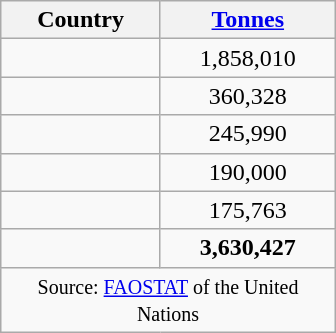<table class="wikitable" style="float:right; clear:right; width:14em; text-align:center; margin-right:1em;">
<tr>
<th>Country</th>
<th><a href='#'>Tonnes</a></th>
</tr>
<tr>
<td></td>
<td>1,858,010</td>
</tr>
<tr>
<td></td>
<td>360,328</td>
</tr>
<tr>
<td></td>
<td>245,990</td>
</tr>
<tr>
<td></td>
<td>190,000</td>
</tr>
<tr>
<td></td>
<td>175,763</td>
</tr>
<tr>
<td></td>
<td><strong>3,630,427</strong></td>
</tr>
<tr>
<td colspan="2"><small>Source: <a href='#'>FAOSTAT</a> of the United Nations</small></td>
</tr>
</table>
